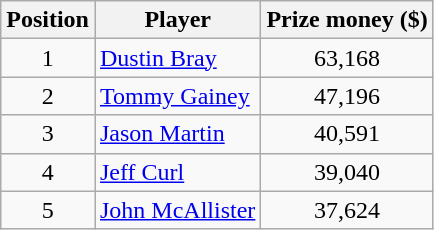<table class="wikitable">
<tr>
<th>Position</th>
<th>Player</th>
<th>Prize money ($)</th>
</tr>
<tr>
<td align=center>1</td>
<td> <a href='#'>Dustin Bray</a></td>
<td align=center>63,168</td>
</tr>
<tr>
<td align=center>2</td>
<td> <a href='#'>Tommy Gainey</a></td>
<td align=center>47,196</td>
</tr>
<tr>
<td align=center>3</td>
<td> <a href='#'>Jason Martin</a></td>
<td align=center>40,591</td>
</tr>
<tr>
<td align=center>4</td>
<td> <a href='#'>Jeff Curl</a></td>
<td align=center>39,040</td>
</tr>
<tr>
<td align=center>5</td>
<td> <a href='#'>John McAllister</a></td>
<td align=center>37,624</td>
</tr>
</table>
